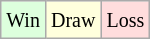<table class="wikitable">
<tr>
<td style="background-color: #ddffdd;"><small>Win</small></td>
<td style="background-color: #ffffdd;"><small>Draw</small></td>
<td style="background-color: #ffdddd;"><small>Loss</small></td>
</tr>
</table>
